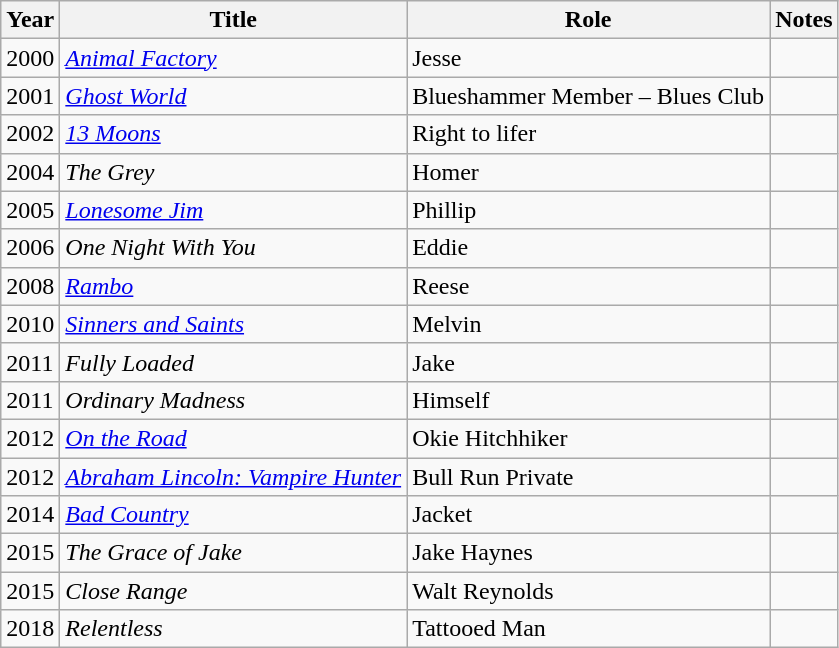<table class="wikitable">
<tr>
<th>Year</th>
<th>Title</th>
<th>Role</th>
<th>Notes</th>
</tr>
<tr>
<td>2000</td>
<td><em><a href='#'>Animal Factory</a></em></td>
<td>Jesse</td>
<td></td>
</tr>
<tr>
<td>2001</td>
<td><em><a href='#'>Ghost World</a></em></td>
<td>Blueshammer Member – Blues Club</td>
<td></td>
</tr>
<tr>
<td>2002</td>
<td><em><a href='#'>13 Moons</a></em></td>
<td>Right to lifer</td>
<td></td>
</tr>
<tr>
<td>2004</td>
<td><em>The Grey</em></td>
<td>Homer</td>
<td></td>
</tr>
<tr>
<td>2005</td>
<td><em><a href='#'>Lonesome Jim</a></em></td>
<td>Phillip</td>
<td></td>
</tr>
<tr>
<td>2006</td>
<td><em>One Night With You</em></td>
<td>Eddie</td>
<td></td>
</tr>
<tr>
<td>2008</td>
<td><em><a href='#'>Rambo</a></em></td>
<td>Reese</td>
<td></td>
</tr>
<tr>
<td>2010</td>
<td><em><a href='#'>Sinners and Saints</a></em></td>
<td>Melvin</td>
<td></td>
</tr>
<tr>
<td>2011</td>
<td><em>Fully Loaded</em></td>
<td>Jake</td>
<td></td>
</tr>
<tr>
<td>2011</td>
<td><em>Ordinary Madness</em></td>
<td>Himself</td>
<td></td>
</tr>
<tr>
<td>2012</td>
<td><em><a href='#'>On the Road</a></em></td>
<td>Okie Hitchhiker</td>
<td></td>
</tr>
<tr>
<td>2012</td>
<td><em><a href='#'>Abraham Lincoln: Vampire Hunter</a></em></td>
<td>Bull Run Private</td>
<td></td>
</tr>
<tr>
<td>2014</td>
<td><em><a href='#'>Bad Country</a></em></td>
<td>Jacket</td>
<td></td>
</tr>
<tr>
<td>2015</td>
<td><em>The Grace of Jake</em></td>
<td>Jake Haynes</td>
<td></td>
</tr>
<tr>
<td>2015</td>
<td><em>Close Range</em></td>
<td>Walt Reynolds</td>
<td></td>
</tr>
<tr>
<td>2018</td>
<td><em>Relentless</em></td>
<td>Tattooed Man</td>
<td></td>
</tr>
</table>
